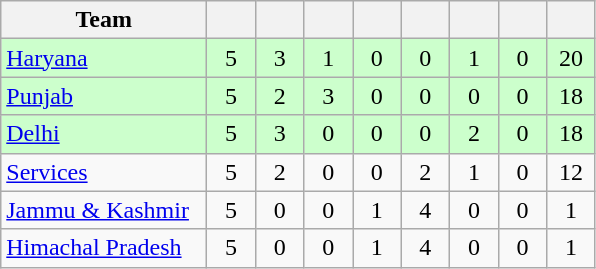<table class="wikitable" style="text-align:center">
<tr>
<th style="width:130px">Team</th>
<th style="width:25px"></th>
<th style="width:25px"></th>
<th style="width:25px"></th>
<th style="width:25px"></th>
<th style="width:25px"></th>
<th style="width:25px"></th>
<th style="width:25px"></th>
<th style="width:25px"></th>
</tr>
<tr style="background:#cfc;">
<td style="text-align:left"><a href='#'>Haryana</a></td>
<td>5</td>
<td>3</td>
<td>1</td>
<td>0</td>
<td>0</td>
<td>1</td>
<td>0</td>
<td>20</td>
</tr>
<tr style="background:#cfc;">
<td style="text-align:left"><a href='#'>Punjab</a></td>
<td>5</td>
<td>2</td>
<td>3</td>
<td>0</td>
<td>0</td>
<td>0</td>
<td>0</td>
<td>18</td>
</tr>
<tr style="background:#cfc;">
<td style="text-align:left"><a href='#'>Delhi</a></td>
<td>5</td>
<td>3</td>
<td>0</td>
<td>0</td>
<td>0</td>
<td>2</td>
<td>0</td>
<td>18</td>
</tr>
<tr>
<td style="text-align:left"><a href='#'>Services</a></td>
<td>5</td>
<td>2</td>
<td>0</td>
<td>0</td>
<td>2</td>
<td>1</td>
<td>0</td>
<td>12</td>
</tr>
<tr>
<td style="text-align:left"><a href='#'>Jammu & Kashmir</a></td>
<td>5</td>
<td>0</td>
<td>0</td>
<td>1</td>
<td>4</td>
<td>0</td>
<td>0</td>
<td>1</td>
</tr>
<tr>
<td style="text-align:left"><a href='#'>Himachal Pradesh</a></td>
<td>5</td>
<td>0</td>
<td>0</td>
<td>1</td>
<td>4</td>
<td>0</td>
<td>0</td>
<td>1</td>
</tr>
</table>
